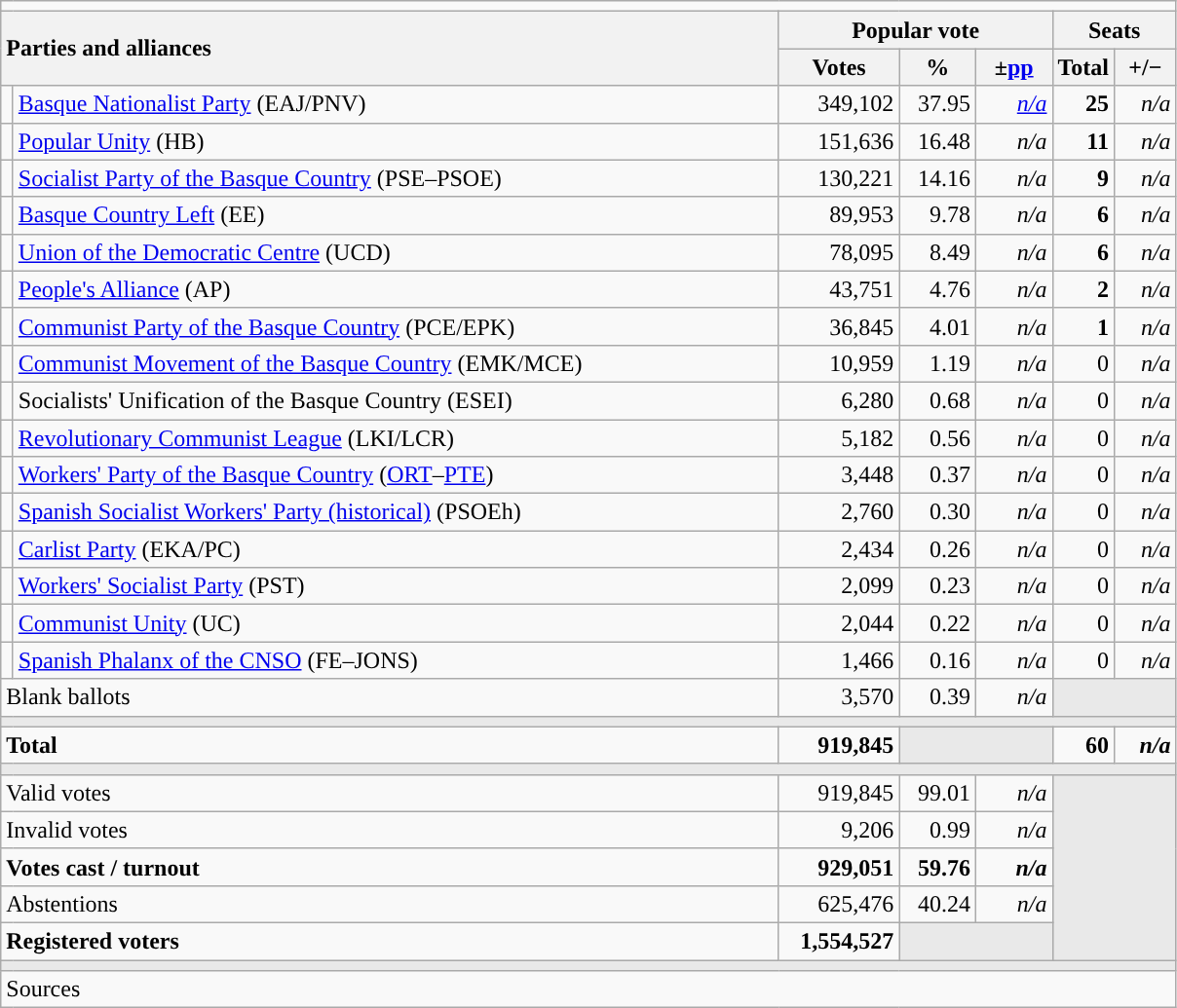<table class="wikitable" style="text-align:right;">
<tr>
<td colspan="7"></td>
</tr>
<tr>
<th style="text-align:left;" rowspan="2" colspan="2" width="525">Parties and alliances</th>
<th colspan="3">Popular vote</th>
<th colspan="2">Seats</th>
</tr>
<tr>
<th width="75">Votes</th>
<th width="45">%</th>
<th width="45">±<a href='#'>pp</a></th>
<th width="35">Total</th>
<th width="35">+/−</th>
</tr>
<tr>
<td width="1" style="color:inherit;background:"></td>
<td align="left"><a href='#'>Basque Nationalist Party</a> (EAJ/PNV)</td>
<td>349,102</td>
<td>37.95</td>
<td><em><a href='#'>n/a</a></em></td>
<td><strong>25</strong></td>
<td><em>n/a</em></td>
</tr>
<tr>
<td style="color:inherit;background:"></td>
<td align="left"><a href='#'>Popular Unity</a> (HB)</td>
<td>151,636</td>
<td>16.48</td>
<td><em>n/a</em></td>
<td><strong>11</strong></td>
<td><em>n/a</em></td>
</tr>
<tr>
<td style="color:inherit;background:"></td>
<td align="left"><a href='#'>Socialist Party of the Basque Country</a> (PSE–PSOE)</td>
<td>130,221</td>
<td>14.16</td>
<td><em>n/a</em></td>
<td><strong>9</strong></td>
<td><em>n/a</em></td>
</tr>
<tr>
<td style="color:inherit;background:"></td>
<td align="left"><a href='#'>Basque Country Left</a> (EE)</td>
<td>89,953</td>
<td>9.78</td>
<td><em>n/a</em></td>
<td><strong>6</strong></td>
<td><em>n/a</em></td>
</tr>
<tr>
<td style="color:inherit;background:"></td>
<td align="left"><a href='#'>Union of the Democratic Centre</a> (UCD)</td>
<td>78,095</td>
<td>8.49</td>
<td><em>n/a</em></td>
<td><strong>6</strong></td>
<td><em>n/a</em></td>
</tr>
<tr>
<td style="color:inherit;background:"></td>
<td align="left"><a href='#'>People's Alliance</a> (AP)</td>
<td>43,751</td>
<td>4.76</td>
<td><em>n/a</em></td>
<td><strong>2</strong></td>
<td><em>n/a</em></td>
</tr>
<tr>
<td style="color:inherit;background:"></td>
<td align="left"><a href='#'>Communist Party of the Basque Country</a> (PCE/EPK)</td>
<td>36,845</td>
<td>4.01</td>
<td><em>n/a</em></td>
<td><strong>1</strong></td>
<td><em>n/a</em></td>
</tr>
<tr>
<td style="color:inherit;background:"></td>
<td align="left"><a href='#'>Communist Movement of the Basque Country</a> (EMK/MCE)</td>
<td>10,959</td>
<td>1.19</td>
<td><em>n/a</em></td>
<td>0</td>
<td><em>n/a</em></td>
</tr>
<tr>
<td style="color:inherit;background:"></td>
<td align="left">Socialists' Unification of the Basque Country (ESEI)</td>
<td>6,280</td>
<td>0.68</td>
<td><em>n/a</em></td>
<td>0</td>
<td><em>n/a</em></td>
</tr>
<tr>
<td style="color:inherit;background:"></td>
<td align="left"><a href='#'>Revolutionary Communist League</a> (LKI/LCR)</td>
<td>5,182</td>
<td>0.56</td>
<td><em>n/a</em></td>
<td>0</td>
<td><em>n/a</em></td>
</tr>
<tr>
<td style="color:inherit;background:"></td>
<td align="left"><a href='#'>Workers' Party of the Basque Country</a> (<a href='#'>ORT</a>–<a href='#'>PTE</a>)</td>
<td>3,448</td>
<td>0.37</td>
<td><em>n/a</em></td>
<td>0</td>
<td><em>n/a</em></td>
</tr>
<tr>
<td style="color:inherit;background:"></td>
<td align="left"><a href='#'>Spanish Socialist Workers' Party (historical)</a> (PSOEh)</td>
<td>2,760</td>
<td>0.30</td>
<td><em>n/a</em></td>
<td>0</td>
<td><em>n/a</em></td>
</tr>
<tr>
<td style="color:inherit;background:"></td>
<td align="left"><a href='#'>Carlist Party</a> (EKA/PC)</td>
<td>2,434</td>
<td>0.26</td>
<td><em>n/a</em></td>
<td>0</td>
<td><em>n/a</em></td>
</tr>
<tr>
<td style="color:inherit;background:"></td>
<td align="left"><a href='#'>Workers' Socialist Party</a> (PST)</td>
<td>2,099</td>
<td>0.23</td>
<td><em>n/a</em></td>
<td>0</td>
<td><em>n/a</em></td>
</tr>
<tr>
<td style="color:inherit;background:"></td>
<td align="left"><a href='#'>Communist Unity</a> (UC)</td>
<td>2,044</td>
<td>0.22</td>
<td><em>n/a</em></td>
<td>0</td>
<td><em>n/a</em></td>
</tr>
<tr>
<td style="color:inherit;background:"></td>
<td align="left"><a href='#'>Spanish Phalanx of the CNSO</a> (FE–JONS)</td>
<td>1,466</td>
<td>0.16</td>
<td><em>n/a</em></td>
<td>0</td>
<td><em>n/a</em></td>
</tr>
<tr>
<td align="left" colspan="2">Blank ballots</td>
<td>3,570</td>
<td>0.39</td>
<td><em>n/a</em></td>
<td bgcolor="#E9E9E9" colspan="2"></td>
</tr>
<tr>
<td colspan="7" bgcolor="#E9E9E9"></td>
</tr>
<tr style="font-weight:bold;">
<td align="left" colspan="2">Total</td>
<td>919,845</td>
<td bgcolor="#E9E9E9" colspan="2"></td>
<td>60</td>
<td><em>n/a</em></td>
</tr>
<tr>
<td colspan="7" bgcolor="#E9E9E9"></td>
</tr>
<tr>
<td align="left" colspan="2">Valid votes</td>
<td>919,845</td>
<td>99.01</td>
<td><em>n/a</em></td>
<td bgcolor="#E9E9E9" colspan="2" rowspan="5"></td>
</tr>
<tr>
<td align="left" colspan="2">Invalid votes</td>
<td>9,206</td>
<td>0.99</td>
<td><em>n/a</em></td>
</tr>
<tr style="font-weight:bold;">
<td align="left" colspan="2">Votes cast / turnout</td>
<td>929,051</td>
<td>59.76</td>
<td><em>n/a</em></td>
</tr>
<tr>
<td align="left" colspan="2">Abstentions</td>
<td>625,476</td>
<td>40.24</td>
<td><em>n/a</em></td>
</tr>
<tr style="font-weight:bold;">
<td align="left" colspan="2">Registered voters</td>
<td>1,554,527</td>
<td bgcolor="#E9E9E9" colspan="2"></td>
</tr>
<tr>
<td colspan="7" bgcolor="#E9E9E9"></td>
</tr>
<tr>
<td align="left" colspan="7">Sources</td>
</tr>
</table>
